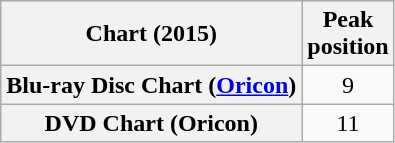<table class="wikitable plainrowheaders" style="text-align:center">
<tr>
<th scope="col">Chart (2015)</th>
<th scope="col">Peak<br> position</th>
</tr>
<tr>
<th scope="row">Blu-ray Disc Chart (<a href='#'>Oricon</a>)</th>
<td>9</td>
</tr>
<tr>
<th scope="row">DVD Chart (Oricon)</th>
<td>11</td>
</tr>
</table>
